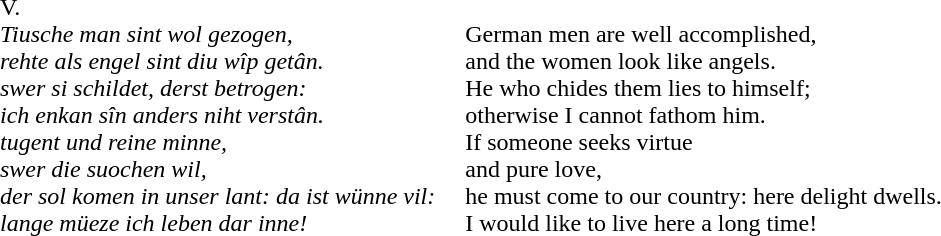<table border="0" cellpadding="10" cellspacing="0">
<tr>
<td><br>V.<br>
<em>Tiusche man sint wol gezogen, <br>rehte als engel sint diu wîp getân. <br>swer si schildet, derst betrogen: <br>ich enkan sîn anders niht verstân. <br>tugent und reine minne, <br>swer die suochen wil, <br>der sol komen in unser lant: da ist wünne vil: <br>lange müeze ich leben dar inne!</em></td>
<td><br><br>
German men are well accomplished, <br>and the women look like angels. <br>He who chides them lies to himself; <br>otherwise I cannot fathom him. <br>If someone seeks virtue <br>and pure love, <br>he must come to our country: here delight dwells. <br>I would like to live here a long time!</td>
</tr>
</table>
